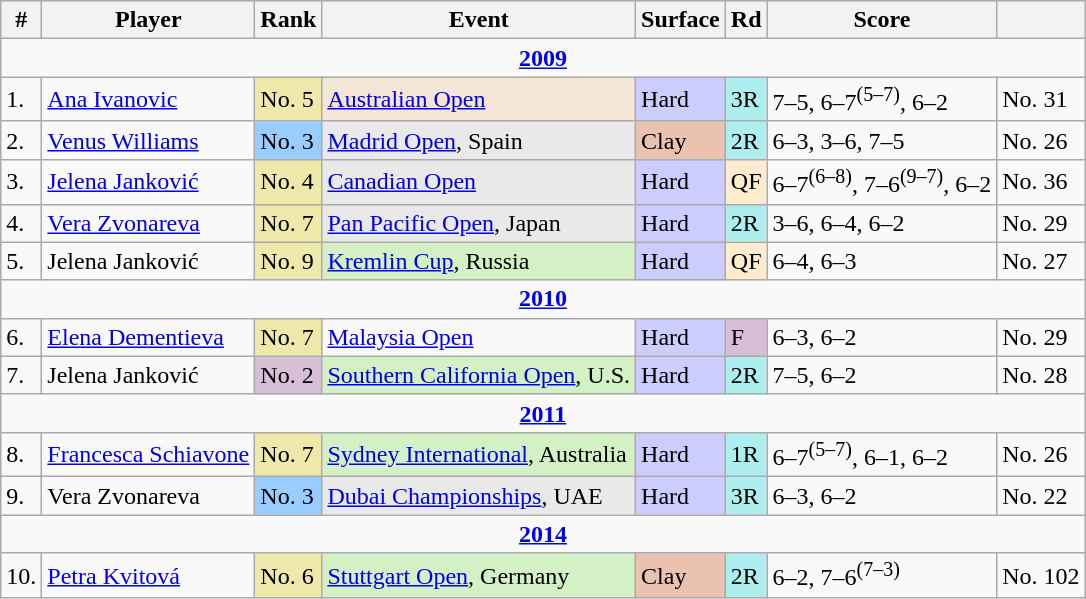<table class="wikitable sortable">
<tr>
<th>#</th>
<th>Player</th>
<th>Rank</th>
<th>Event</th>
<th>Surface</th>
<th>Rd</th>
<th>Score</th>
<th></th>
</tr>
<tr>
<td colspan="8" style="text-align:center"><strong><a href='#'>2009</a></strong></td>
</tr>
<tr>
<td>1.</td>
<td> <a href='#'>Ana Ivanovic</a></td>
<td bgcolor=eee8aa>No. 5</td>
<td bgcolor=f3e6d7><a href='#'>Australian Open</a></td>
<td bgcolor=#ccf>Hard</td>
<td bgcolor=afeeee>3R</td>
<td>7–5, 6–7<sup>(5–7)</sup>, 6–2</td>
<td>No. 31</td>
</tr>
<tr>
<td>2.</td>
<td> <a href='#'>Venus Williams</a></td>
<td bgcolor=#9cf>No. 3</td>
<td bgcolor=e9e9e9><a href='#'>Madrid Open</a>, Spain</td>
<td bgcolor=#ebc2af>Clay</td>
<td bgcolor=afeeee>2R</td>
<td>6–3, 3–6, 7–5</td>
<td>No. 26</td>
</tr>
<tr>
<td>3.</td>
<td> <a href='#'>Jelena Janković</a></td>
<td bgcolor=eee8aa>No. 4</td>
<td bgcolor=e9e9e9><a href='#'>Canadian Open</a></td>
<td bgcolor=#ccf>Hard</td>
<td bgcolor=ffebcd>QF</td>
<td>6–7<sup>(6–8)</sup>, 7–6<sup>(9–7)</sup>, 6–2</td>
<td>No. 36</td>
</tr>
<tr>
<td>4.</td>
<td> <a href='#'>Vera Zvonareva</a></td>
<td bgcolor=eee8aa>No. 7</td>
<td bgcolor=e9e9e9><a href='#'>Pan Pacific Open</a>, Japan</td>
<td bgcolor=#ccf>Hard</td>
<td bgcolor=afeeee>2R</td>
<td>3–6, 6–4, 6–2</td>
<td>No. 29</td>
</tr>
<tr>
<td>5.</td>
<td> Jelena Janković</td>
<td bgcolor=eee8aa>No. 9</td>
<td bgcolor=d4f1c5><a href='#'>Kremlin Cup</a>, Russia</td>
<td bgcolor=#ccf>Hard</td>
<td bgcolor=ffebcd>QF</td>
<td>6–4, 6–3</td>
<td>No. 27</td>
</tr>
<tr>
<td colspan="8" style="text-align:center"><strong><a href='#'>2010</a></strong></td>
</tr>
<tr>
<td>6.</td>
<td> <a href='#'>Elena Dementieva</a></td>
<td bgcolor=eee8aa>No. 7</td>
<td><a href='#'>Malaysia Open</a></td>
<td bgcolor=#ccf>Hard</td>
<td bgcolor=thistle>F</td>
<td>6–3, 6–2</td>
<td>No. 29</td>
</tr>
<tr>
<td>7.</td>
<td> Jelena Janković</td>
<td bgcolor=thistle>No. 2</td>
<td bgcolor=d4f1c5><a href='#'>Southern California Open</a>, U.S.</td>
<td bgcolor=#ccf>Hard</td>
<td bgcolor=afeeee>2R</td>
<td>7–5, 6–2</td>
<td>No. 28</td>
</tr>
<tr>
<td colspan="8" style="text-align:center"><strong><a href='#'>2011</a></strong></td>
</tr>
<tr>
<td>8.</td>
<td> <a href='#'>Francesca Schiavone</a></td>
<td bgcolor=eee8aa>No. 7</td>
<td bgcolor=d4f1c5><a href='#'>Sydney International</a>, Australia</td>
<td bgcolor=#ccf>Hard</td>
<td bgcolor=afeeee>1R</td>
<td>6–7<sup>(5–7)</sup>, 6–1, 6–2</td>
<td>No. 26</td>
</tr>
<tr>
<td>9.</td>
<td> Vera Zvonareva</td>
<td bgcolor=#9cf>No. 3</td>
<td bgcolor=e9e9e9><a href='#'>Dubai Championships</a>, UAE</td>
<td bgcolor=#ccf>Hard</td>
<td bgcolor=afeeee>3R</td>
<td>6–3, 6–2</td>
<td>No. 22</td>
</tr>
<tr>
<td colspan="8" style="text-align:center"><strong><a href='#'>2014</a></strong></td>
</tr>
<tr>
<td>10.</td>
<td> <a href='#'>Petra Kvitová</a></td>
<td bgcolor=eee8aa>No. 6</td>
<td bgcolor=d4f1c5><a href='#'>Stuttgart Open</a>, Germany</td>
<td bgcolor=ebc2af>Clay</td>
<td bgcolor=afeeee>2R</td>
<td>6–2, 7–6<sup>(7–3)</sup></td>
<td>No. 102</td>
</tr>
</table>
